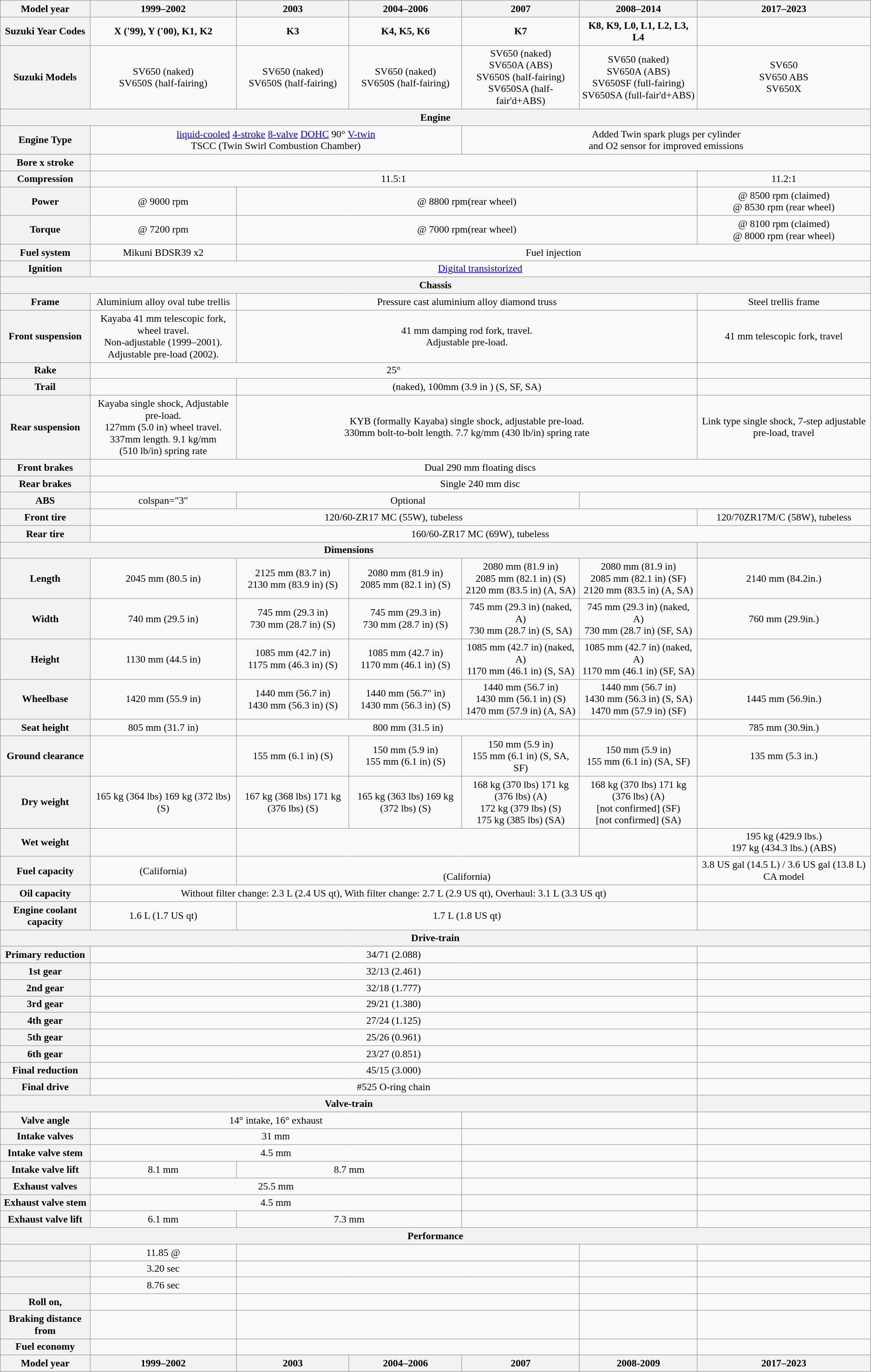<table class="wikitable" style="text-align:center; font-size: 90%;">
<tr>
<th>Model year</th>
<th>1999–2002</th>
<th>2003</th>
<th>2004–2006</th>
<th>2007</th>
<th>2008–2014</th>
<th>2017–2023</th>
</tr>
<tr>
<th>Suzuki Year Codes</th>
<td><strong>X ('99), Y ('00), K1, K2</strong></td>
<td><strong>K3</strong></td>
<td><strong>K4, K5, K6</strong></td>
<td><strong>K7</strong></td>
<td><strong>K8, K9, L0, L1, L2, L3, L4</strong></td>
<td></td>
</tr>
<tr>
<th>Suzuki Models</th>
<td>SV650 (naked)<br>SV650S (half-fairing)</td>
<td>SV650 (naked)<br>SV650S (half-fairing)</td>
<td>SV650 (naked)<br>SV650S (half-fairing)</td>
<td>SV650 (naked)<br>SV650A (ABS)<br>SV650S (half-fairing)<br>SV650SA (half-fair'd+ABS)</td>
<td>SV650 (naked)<br>SV650A (ABS)<br>SV650SF (full-fairing)<br>SV650SA (full-fair'd+ABS)</td>
<td>SV650<br>SV650 ABS<br>SV650X</td>
</tr>
<tr>
<th colspan="7">Engine</th>
</tr>
<tr>
<th>Engine Type</th>
<td colspan="3"> <a href='#'>liquid-cooled</a> <a href='#'>4-stroke</a> <a href='#'>8-valve</a> <a href='#'>DOHC</a> 90° <a href='#'>V-twin</a><br>TSCC (Twin Swirl Combustion Chamber)</td>
<td colspan="3">Added Twin spark plugs per cylinder<br>and O2 sensor for improved emissions</td>
</tr>
<tr>
<th>Bore x stroke</th>
<td colspan="6"></td>
</tr>
<tr>
<th>Compression</th>
<td colspan="5">11.5:1</td>
<td>11.2:1</td>
</tr>
<tr>
<th>Power</th>
<td> @ 9000 rpm</td>
<td colspan="4"> @ 8800 rpm(rear wheel)</td>
<td> @ 8500 rpm (claimed)<br> @ 8530 rpm (rear wheel)</td>
</tr>
<tr>
<th>Torque</th>
<td> @ 7200 rpm</td>
<td colspan="4"> @ 7000 rpm(rear wheel)</td>
<td>@ 8100 rpm (claimed)<br>@ 8000 rpm (rear wheel)</td>
</tr>
<tr>
<th>Fuel system</th>
<td>Mikuni BDSR39 x2</td>
<td colspan="5">Fuel injection</td>
</tr>
<tr>
<th>Ignition</th>
<td colspan="6"><a href='#'>Digital transistorized</a></td>
</tr>
<tr>
<th colspan="7">Chassis</th>
</tr>
<tr>
<th>Frame</th>
<td>Aluminium alloy oval tube trellis</td>
<td colspan="4">Pressure cast aluminium alloy diamond truss</td>
<td>Steel trellis frame</td>
</tr>
<tr>
<th>Front suspension</th>
<td>Kayaba 41 mm telescopic fork,  wheel travel.<br>Non-adjustable (1999–2001).<br>Adjustable pre-load (2002).</td>
<td colspan="4">41 mm damping rod fork,  travel.<br>Adjustable pre-load.</td>
<td>41 mm telescopic fork,  travel</td>
</tr>
<tr>
<th>Rake</th>
<td colspan="5">25°</td>
<td></td>
</tr>
<tr>
<th>Trail</th>
<td></td>
<td colspan="4"> (naked), 100mm (3.9 in ) (S, SF, SA)</td>
<td></td>
</tr>
<tr>
<th>Rear suspension</th>
<td>Kayaba single shock, Adjustable pre-load.<br>127mm (5.0 in) wheel travel.<br>337mm length. 9.1 kg/mm (510 lb/in) spring rate</td>
<td colspan="4">KYB (formally Kayaba) single shock, adjustable pre-load.<br>330mm bolt-to-bolt length. 7.7 kg/mm (430 lb/in) spring rate</td>
<td>Link type single shock, 7-step adjustable pre-load,  travel</td>
</tr>
<tr>
<th>Front brakes</th>
<td colspan="6">Dual 290 mm floating discs</td>
</tr>
<tr>
<th>Rear brakes</th>
<td colspan="6">Single 240 mm disc</td>
</tr>
<tr>
<th>ABS</th>
<td>colspan="3" </td>
<td colspan="3">Optional</td>
</tr>
<tr>
<th>Front tire</th>
<td colspan="5">120/60-ZR17 MC (55W), tubeless</td>
<td>120/70ZR17M/C (58W), tubeless</td>
</tr>
<tr>
<th>Rear tire</th>
<td colspan="6">160/60-ZR17 MC (69W), tubeless</td>
</tr>
<tr>
<th colspan="6">Dimensions</th>
<th></th>
</tr>
<tr>
<th>Length</th>
<td>2045 mm (80.5 in)</td>
<td>2125 mm (83.7 in)<br>2130 mm (83.9 in) (S)</td>
<td>2080 mm (81.9 in)<br>2085 mm (82.1 in) (S)</td>
<td>2080 mm (81.9 in)<br>2085 mm (82.1 in) (S)<br>2120 mm (83.5 in) (A, SA)</td>
<td>2080 mm (81.9 in)<br>2085 mm (82.1 in) (SF)<br>2120 mm (83.5 in) (A, SA)</td>
<td>2140 mm (84.2in.)</td>
</tr>
<tr>
<th>Width</th>
<td>740 mm (29.5 in)</td>
<td>745 mm (29.3 in)<br>730 mm (28.7 in) (S)</td>
<td>745 mm (29.3 in)<br>730 mm (28.7 in) (S)</td>
<td>745 mm (29.3 in) (naked, A)<br>730 mm (28.7 in) (S, SA)</td>
<td>745 mm (29.3 in) (naked, A)<br>730 mm (28.7 in) (SF, SA)</td>
<td>760 mm (29.9in.)</td>
</tr>
<tr>
<th>Height</th>
<td>1130 mm (44.5 in)</td>
<td>1085 mm (42.7 in)<br>1175 mm (46.3 in) (S)</td>
<td>1085 mm (42.7 in)<br>1170 mm (46.1 in) (S)</td>
<td>1085 mm (42.7 in) (naked, A)<br>1170 mm (46.1 in) (S, SA)</td>
<td>1085 mm (42.7 in) (naked, A)<br>1170 mm (46.1 in) (SF, SA)</td>
<td></td>
</tr>
<tr>
<th>Wheelbase</th>
<td>1420 mm (55.9 in)</td>
<td>1440 mm (56.7 in)<br>1430 mm (56.3 in) (S)</td>
<td>1440 mm (56.7" in)<br>1430 mm (56.3 in) (S)</td>
<td>1440 mm (56.7 in)<br>1430 mm (56.1 in) (S)<br>1470 mm (57.9 in) (A, SA)</td>
<td>1440 mm (56.7 in)<br>1430 mm (56.3 in) (S, SA)<br>1470 mm (57.9 in) (SF)</td>
<td>1445 mm (56.9in.)</td>
</tr>
<tr>
<th>Seat height</th>
<td>805 mm (31.7 in)</td>
<td colspan="3">800 mm (31.5 in)</td>
<td></td>
<td>785 mm (30.9in.)</td>
</tr>
<tr>
<th>Ground clearance</th>
<td></td>
<td>155 mm (6.1 in) (S)</td>
<td>150 mm (5.9 in)<br>155 mm (6.1 in) (S)</td>
<td>150 mm (5.9 in)<br>155 mm (6.1 in) (S, SA, SF)</td>
<td>150 mm (5.9 in)<br>155 mm (6.1 in) (SA, SF)</td>
<td>135 mm (5.3 in.)</td>
</tr>
<tr>
<th>Dry weight</th>
<td>165 kg (364 lbs) 169 kg (372 lbs) (S)</td>
<td>167 kg (368 lbs) 171 kg (376 lbs) (S)</td>
<td>165 kg (363 lbs) 169 kg (372 lbs) (S)</td>
<td>168 kg (370 lbs) 171 kg (376 lbs) (A)<br>172 kg (379 lbs) (S)<br>175 kg (385 lbs) (SA)</td>
<td>168 kg (370 lbs) 171 kg (376 lbs) (A)<br>[not confirmed] (SF)<br>[not confirmed] (SA)</td>
<td></td>
</tr>
<tr>
<th>Wet weight</th>
<td></td>
<td colspan = "3"></td>
<td></td>
<td>195 kg (429.9 lbs.)<br>197 kg (434.3 lbs.) (ABS)</td>
</tr>
<tr>
<th>Fuel capacity</th>
<td> (California)</td>
<td colspan="4"><br> (California)</td>
<td>3.8 US gal (14.5 L) / 3.6 US gal (13.8 L) CA model</td>
</tr>
<tr>
<th>Oil capacity</th>
<td colspan="5">Without filter change: 2.3 L (2.4 US qt), With filter change: 2.7 L (2.9 US qt), Overhaul: 3.1 L (3.3 US qt)</td>
<td></td>
</tr>
<tr>
<th>Engine coolant capacity</th>
<td>1.6 L (1.7 US qt)</td>
<td colspan="4">1.7 L (1.8 US qt) </td>
<td></td>
</tr>
<tr>
<th colspan="7">Drive-train</th>
</tr>
<tr>
<th>Primary reduction</th>
<td colspan="5">34/71 (2.088)</td>
<td></td>
</tr>
<tr>
<th>1st gear</th>
<td colspan="5">32/13 (2.461)</td>
<td></td>
</tr>
<tr>
<th>2nd gear</th>
<td colspan="5">32/18 (1.777)</td>
<td></td>
</tr>
<tr>
<th>3rd gear</th>
<td colspan="5">29/21 (1.380)</td>
<td></td>
</tr>
<tr>
<th>4th gear</th>
<td colspan="5">27/24 (1.125)</td>
<td></td>
</tr>
<tr>
<th>5th gear</th>
<td colspan="5">25/26 (0.961)</td>
<td></td>
</tr>
<tr>
<th>6th gear</th>
<td colspan="5">23/27 (0.851)</td>
<td></td>
</tr>
<tr>
<th>Final reduction</th>
<td colspan="5">45/15 (3.000)</td>
<td></td>
</tr>
<tr>
<th>Final drive</th>
<td colspan="5">#525 O-ring chain</td>
<td></td>
</tr>
<tr>
<th colspan="6">Valve-train</th>
<th></th>
</tr>
<tr>
<th>Valve angle</th>
<td colspan="3">14° intake, 16° exhaust</td>
<td colspan="2"></td>
<td></td>
</tr>
<tr>
<th>Intake valves</th>
<td colspan="3">31 mm</td>
<td colspan="2"></td>
<td></td>
</tr>
<tr>
<th>Intake valve stem</th>
<td colspan="3">4.5 mm</td>
<td colspan="2"></td>
<td></td>
</tr>
<tr>
<th>Intake valve lift</th>
<td>8.1 mm</td>
<td colspan="2">8.7 mm</td>
<td colspan="2"></td>
<td></td>
</tr>
<tr>
<th>Exhaust valves</th>
<td colspan="3">25.5 mm</td>
<td colspan="2"></td>
<td></td>
</tr>
<tr>
<th>Exhaust valve stem</th>
<td colspan="3">4.5 mm</td>
<td colspan="2"></td>
<td></td>
</tr>
<tr>
<th>Exhaust valve lift</th>
<td>6.1 mm</td>
<td colspan="2">7.3 mm</td>
<td colspan="2"></td>
<td></td>
</tr>
<tr>
<th colspan="7">Performance</th>
</tr>
<tr>
<th></th>
<td>11.85 @ </td>
<td colspan="3"></td>
<td></td>
<td></td>
</tr>
<tr>
<th></th>
<td>3.20 sec</td>
<td colspan="3"></td>
<td></td>
<td></td>
</tr>
<tr>
<th></th>
<td>8.76 sec</td>
<td colspan="3"></td>
<td></td>
<td></td>
</tr>
<tr>
<th>Roll on, </th>
<td></td>
<td colspan="3"></td>
<td></td>
<td></td>
</tr>
<tr>
<th>Braking distance<br>from </th>
<td></td>
<td colspan="3"></td>
<td></td>
<td></td>
</tr>
<tr>
<th>Fuel economy</th>
<td></td>
<td colspan="3"></td>
<td></td>
<td></td>
</tr>
<tr>
<th>Model year</th>
<th>1999–2002</th>
<th>2003</th>
<th>2004–2006</th>
<th>2007</th>
<th>2008-2009</th>
<th>2017–2023</th>
</tr>
</table>
